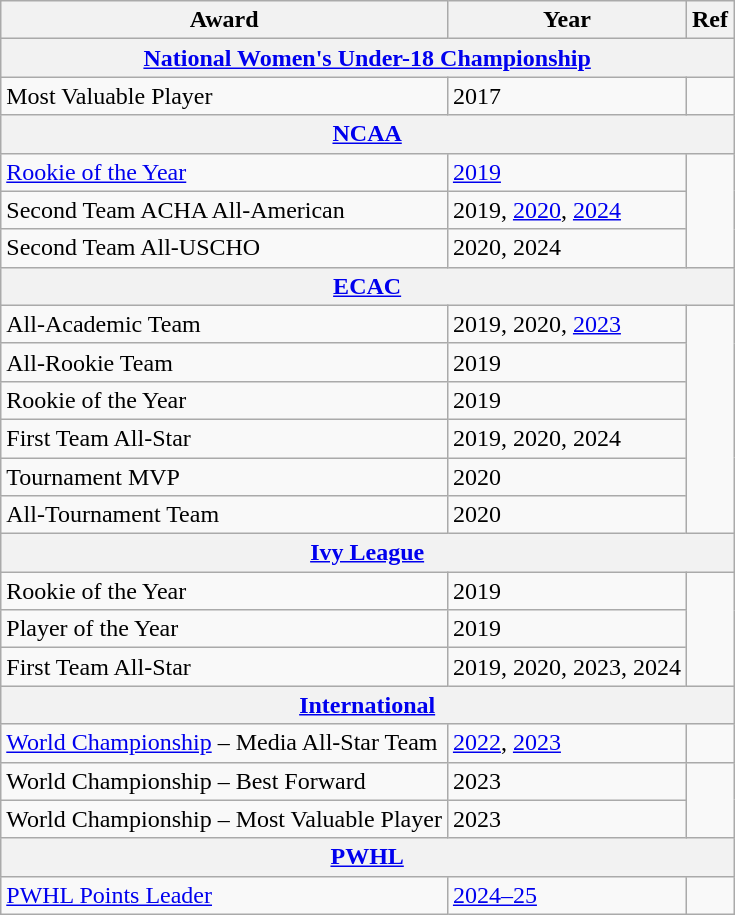<table class="wikitable">
<tr>
<th>Award</th>
<th>Year</th>
<th>Ref</th>
</tr>
<tr>
<th colspan="3"><a href='#'>National Women's Under-18 Championship</a></th>
</tr>
<tr>
<td>Most Valuable Player</td>
<td>2017</td>
<td></td>
</tr>
<tr>
<th colspan="3"><a href='#'>NCAA</a></th>
</tr>
<tr>
<td><a href='#'>Rookie of the Year</a></td>
<td><a href='#'>2019</a></td>
<td rowspan="3"></td>
</tr>
<tr>
<td>Second Team ACHA All-American</td>
<td>2019, <a href='#'>2020</a>, <a href='#'>2024</a></td>
</tr>
<tr>
<td>Second Team All-USCHO</td>
<td>2020, 2024</td>
</tr>
<tr>
<th colspan="3"><a href='#'>ECAC</a></th>
</tr>
<tr>
<td>All-Academic Team</td>
<td>2019, 2020, <a href='#'>2023</a></td>
<td rowspan="6"></td>
</tr>
<tr>
<td>All-Rookie Team</td>
<td>2019</td>
</tr>
<tr>
<td>Rookie of the Year</td>
<td>2019</td>
</tr>
<tr>
<td>First Team All-Star</td>
<td>2019, 2020, 2024</td>
</tr>
<tr>
<td>Tournament MVP</td>
<td>2020</td>
</tr>
<tr>
<td>All-Tournament Team</td>
<td>2020</td>
</tr>
<tr>
<th colspan="3"><a href='#'>Ivy League</a></th>
</tr>
<tr>
<td>Rookie of the Year</td>
<td>2019</td>
<td rowspan="3"></td>
</tr>
<tr>
<td>Player of the Year</td>
<td>2019</td>
</tr>
<tr>
<td>First Team All-Star</td>
<td>2019, 2020, 2023, 2024</td>
</tr>
<tr>
<th colspan="3"><a href='#'>International</a></th>
</tr>
<tr>
<td><a href='#'>World Championship</a> – Media All-Star Team</td>
<td><a href='#'>2022</a>, <a href='#'>2023</a></td>
<td></td>
</tr>
<tr>
<td>World Championship – Best Forward</td>
<td>2023</td>
<td rowspan="2"></td>
</tr>
<tr>
<td>World Championship – Most Valuable Player</td>
<td>2023</td>
</tr>
<tr>
<th colspan="3"><a href='#'>PWHL</a></th>
</tr>
<tr>
<td><a href='#'>PWHL Points Leader</a></td>
<td><a href='#'>2024–25</a></td>
<td></td>
</tr>
</table>
